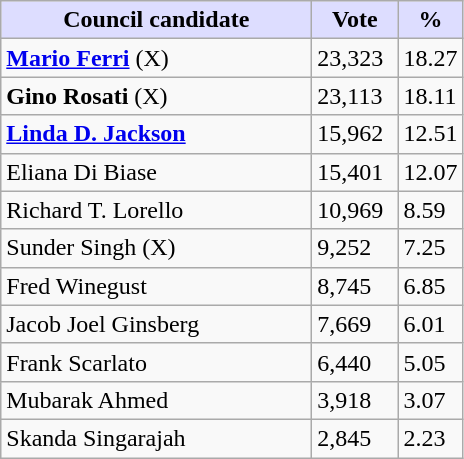<table class="wikitable">
<tr>
<th style="background:#ddf; width:200px;">Council candidate</th>
<th style="background:#ddf; width:50px;">Vote</th>
<th style="background:#ddf; width:30px;">%</th>
</tr>
<tr>
<td><strong><a href='#'>Mario Ferri</a></strong> (X)</td>
<td>23,323</td>
<td>18.27</td>
</tr>
<tr>
<td><strong>Gino Rosati</strong> (X)</td>
<td>23,113</td>
<td>18.11</td>
</tr>
<tr>
<td><strong><a href='#'>Linda D. Jackson</a></strong></td>
<td>15,962</td>
<td>12.51</td>
</tr>
<tr>
<td>Eliana Di Biase</td>
<td>15,401</td>
<td>12.07</td>
</tr>
<tr>
<td>Richard T. Lorello</td>
<td>10,969</td>
<td>8.59</td>
</tr>
<tr>
<td>Sunder Singh (X)</td>
<td>9,252</td>
<td>7.25</td>
</tr>
<tr>
<td>Fred Winegust</td>
<td>8,745</td>
<td>6.85</td>
</tr>
<tr>
<td>Jacob Joel Ginsberg</td>
<td>7,669</td>
<td>6.01</td>
</tr>
<tr>
<td>Frank Scarlato</td>
<td>6,440</td>
<td>5.05</td>
</tr>
<tr>
<td>Mubarak Ahmed</td>
<td>3,918</td>
<td>3.07</td>
</tr>
<tr>
<td>Skanda Singarajah</td>
<td>2,845</td>
<td>2.23</td>
</tr>
</table>
